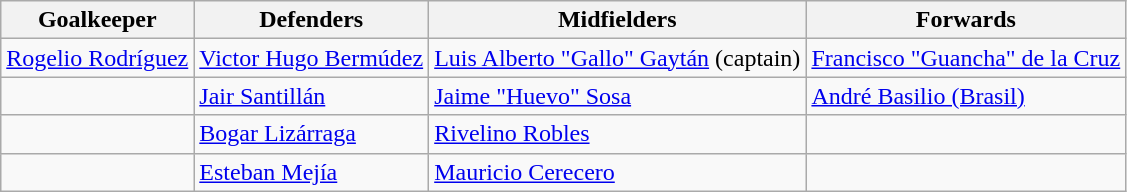<table class="wikitable">
<tr>
<th>Goalkeeper</th>
<th>Defenders</th>
<th>Midfielders</th>
<th>Forwards</th>
</tr>
<tr>
<td> <a href='#'>Rogelio Rodríguez</a></td>
<td><a href='#'>Victor Hugo Bermúdez</a></td>
<td><a href='#'>Luis Alberto "Gallo" Gaytán</a> (captain)</td>
<td><a href='#'>Francisco "Guancha" de la Cruz</a></td>
</tr>
<tr>
<td></td>
<td><a href='#'>Jair Santillán</a></td>
<td> <a href='#'>Jaime "Huevo" Sosa</a></td>
<td><a href='#'>André Basilio (Brasil)</a></td>
</tr>
<tr>
<td></td>
<td> <a href='#'>Bogar Lizárraga</a></td>
<td><a href='#'>Rivelino Robles</a></td>
<td></td>
</tr>
<tr>
<td></td>
<td><a href='#'>Esteban Mejía</a></td>
<td><a href='#'>Mauricio Cerecero</a></td>
<td></td>
</tr>
</table>
